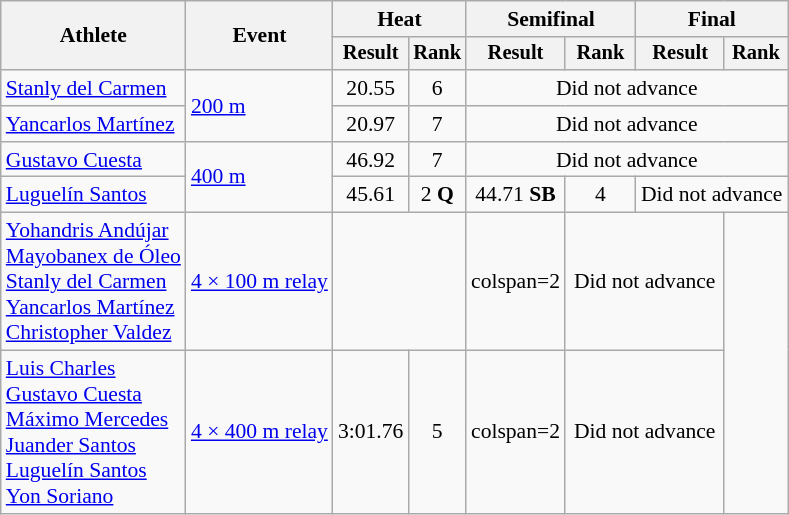<table class="wikitable" style="font-size:90%">
<tr>
<th rowspan="2">Athlete</th>
<th rowspan="2">Event</th>
<th colspan="2">Heat</th>
<th colspan="2">Semifinal</th>
<th colspan="2">Final</th>
</tr>
<tr style="font-size:95%">
<th>Result</th>
<th>Rank</th>
<th>Result</th>
<th>Rank</th>
<th>Result</th>
<th>Rank</th>
</tr>
<tr align=center>
<td align=left><a href='#'>Stanly del Carmen</a></td>
<td align=left rowspan=2><a href='#'>200 m</a></td>
<td>20.55</td>
<td>6</td>
<td colspan=4>Did not advance</td>
</tr>
<tr align=center>
<td align=left><a href='#'>Yancarlos Martínez</a></td>
<td>20.97</td>
<td>7</td>
<td colspan=4>Did not advance</td>
</tr>
<tr align=center>
<td align=left><a href='#'>Gustavo Cuesta</a></td>
<td align=left rowspan=2><a href='#'>400 m</a></td>
<td>46.92</td>
<td>7</td>
<td colspan=4>Did not advance</td>
</tr>
<tr align=center>
<td align=left><a href='#'>Luguelín Santos</a></td>
<td>45.61</td>
<td>2 <strong>Q</strong></td>
<td>44.71 <strong>SB</strong></td>
<td>4</td>
<td colspan=2>Did not advance</td>
</tr>
<tr align=center>
<td align=left><a href='#'>Yohandris Andújar</a><br><a href='#'>Mayobanex de Óleo</a><br><a href='#'>Stanly del Carmen</a><br><a href='#'>Yancarlos Martínez</a><br><a href='#'>Christopher Valdez</a></td>
<td align=left><a href='#'>4 × 100 m relay</a></td>
<td colspan=2></td>
<td>colspan=2 </td>
<td colspan=2>Did not advance</td>
</tr>
<tr align=center>
<td align=left><a href='#'>Luis Charles</a><br><a href='#'>Gustavo Cuesta</a><br><a href='#'>Máximo Mercedes</a><br><a href='#'>Juander Santos</a><br><a href='#'>Luguelín Santos</a><br><a href='#'>Yon Soriano</a></td>
<td align=left><a href='#'>4 × 400 m relay</a></td>
<td>3:01.76</td>
<td>5</td>
<td>colspan=2 </td>
<td colspan=2>Did not advance</td>
</tr>
</table>
